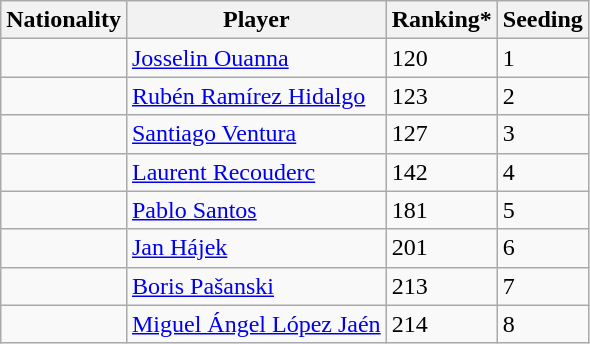<table class="wikitable" border="1">
<tr>
<th>Nationality</th>
<th>Player</th>
<th>Ranking*</th>
<th>Seeding</th>
</tr>
<tr>
<td></td>
<td><a href='#'>Josselin Ouanna</a></td>
<td>120</td>
<td>1</td>
</tr>
<tr>
<td></td>
<td><a href='#'>Rubén Ramírez Hidalgo</a></td>
<td>123</td>
<td>2</td>
</tr>
<tr>
<td></td>
<td><a href='#'>Santiago Ventura</a></td>
<td>127</td>
<td>3</td>
</tr>
<tr>
<td></td>
<td><a href='#'>Laurent Recouderc</a></td>
<td>142</td>
<td>4</td>
</tr>
<tr>
<td></td>
<td><a href='#'>Pablo Santos</a></td>
<td>181</td>
<td>5</td>
</tr>
<tr>
<td></td>
<td><a href='#'>Jan Hájek</a></td>
<td>201</td>
<td>6</td>
</tr>
<tr>
<td></td>
<td><a href='#'>Boris Pašanski</a></td>
<td>213</td>
<td>7</td>
</tr>
<tr>
<td></td>
<td><a href='#'>Miguel Ángel López Jaén</a></td>
<td>214</td>
<td>8</td>
</tr>
</table>
